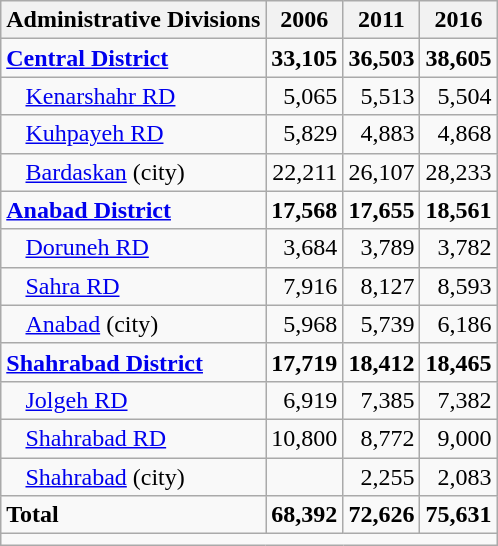<table class="wikitable">
<tr>
<th>Administrative Divisions</th>
<th>2006</th>
<th>2011</th>
<th>2016</th>
</tr>
<tr>
<td><strong><a href='#'>Central District</a></strong></td>
<td style="text-align: right;"><strong>33,105</strong></td>
<td style="text-align: right;"><strong>36,503</strong></td>
<td style="text-align: right;"><strong>38,605</strong></td>
</tr>
<tr>
<td style="padding-left: 1em;"><a href='#'>Kenarshahr RD</a></td>
<td style="text-align: right;">5,065</td>
<td style="text-align: right;">5,513</td>
<td style="text-align: right;">5,504</td>
</tr>
<tr>
<td style="padding-left: 1em;"><a href='#'>Kuhpayeh RD</a></td>
<td style="text-align: right;">5,829</td>
<td style="text-align: right;">4,883</td>
<td style="text-align: right;">4,868</td>
</tr>
<tr>
<td style="padding-left: 1em;"><a href='#'>Bardaskan</a> (city)</td>
<td style="text-align: right;">22,211</td>
<td style="text-align: right;">26,107</td>
<td style="text-align: right;">28,233</td>
</tr>
<tr>
<td><strong><a href='#'>Anabad District</a></strong></td>
<td style="text-align: right;"><strong>17,568</strong></td>
<td style="text-align: right;"><strong>17,655</strong></td>
<td style="text-align: right;"><strong>18,561</strong></td>
</tr>
<tr>
<td style="padding-left: 1em;"><a href='#'>Doruneh RD</a></td>
<td style="text-align: right;">3,684</td>
<td style="text-align: right;">3,789</td>
<td style="text-align: right;">3,782</td>
</tr>
<tr>
<td style="padding-left: 1em;"><a href='#'>Sahra RD</a></td>
<td style="text-align: right;">7,916</td>
<td style="text-align: right;">8,127</td>
<td style="text-align: right;">8,593</td>
</tr>
<tr>
<td style="padding-left: 1em;"><a href='#'>Anabad</a> (city)</td>
<td style="text-align: right;">5,968</td>
<td style="text-align: right;">5,739</td>
<td style="text-align: right;">6,186</td>
</tr>
<tr>
<td><strong><a href='#'>Shahrabad District</a></strong></td>
<td style="text-align: right;"><strong>17,719</strong></td>
<td style="text-align: right;"><strong>18,412</strong></td>
<td style="text-align: right;"><strong>18,465</strong></td>
</tr>
<tr>
<td style="padding-left: 1em;"><a href='#'>Jolgeh RD</a></td>
<td style="text-align: right;">6,919</td>
<td style="text-align: right;">7,385</td>
<td style="text-align: right;">7,382</td>
</tr>
<tr>
<td style="padding-left: 1em;"><a href='#'>Shahrabad RD</a></td>
<td style="text-align: right;">10,800</td>
<td style="text-align: right;">8,772</td>
<td style="text-align: right;">9,000</td>
</tr>
<tr>
<td style="padding-left: 1em;"><a href='#'>Shahrabad</a> (city)</td>
<td style="text-align: right;"></td>
<td style="text-align: right;">2,255</td>
<td style="text-align: right;">2,083</td>
</tr>
<tr>
<td><strong>Total</strong></td>
<td style="text-align: right;"><strong>68,392</strong></td>
<td style="text-align: right;"><strong>72,626</strong></td>
<td style="text-align: right;"><strong>75,631</strong></td>
</tr>
<tr>
<td colspan=4></td>
</tr>
</table>
